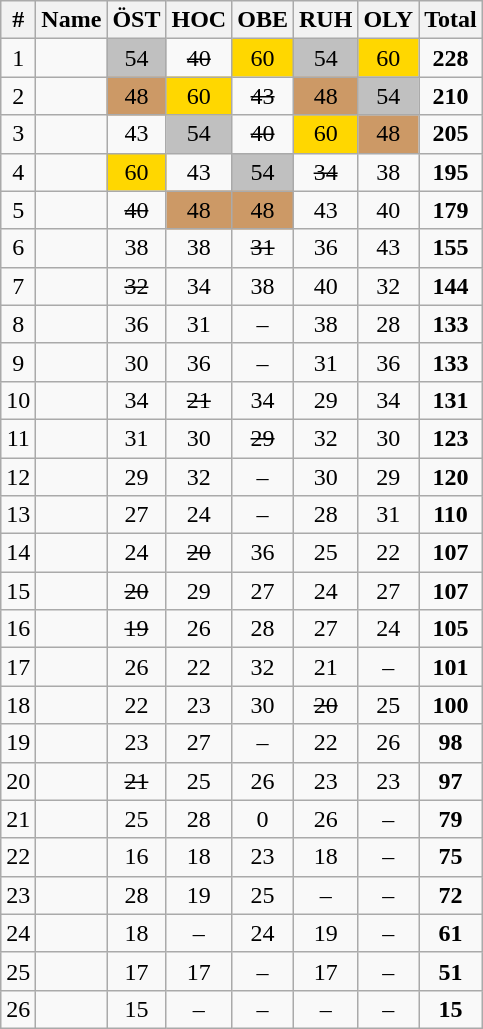<table class="wikitable sortable" style="text-align:center;">
<tr>
<th>#</th>
<th>Name</th>
<th>ÖST</th>
<th>HOC</th>
<th>OBE</th>
<th>RUH</th>
<th>OLY</th>
<th>Total</th>
</tr>
<tr>
<td>1</td>
<td align="left"></td>
<td bgcolor="silver">54</td>
<td><s>40</s></td>
<td bgcolor="gold">60</td>
<td bgcolor="silver">54</td>
<td bgcolor="gold">60</td>
<td><strong>228</strong></td>
</tr>
<tr>
<td>2</td>
<td align="left"></td>
<td bgcolor=CC9966>48</td>
<td bgcolor="gold">60</td>
<td><s>43</s></td>
<td bgcolor=CC9966>48</td>
<td bgcolor="silver">54</td>
<td><strong>210</strong></td>
</tr>
<tr>
<td>3</td>
<td align="left"></td>
<td>43</td>
<td bgcolor="silver">54</td>
<td><s>40</s></td>
<td bgcolor="gold">60</td>
<td bgcolor=CC9966>48</td>
<td><strong>205</strong></td>
</tr>
<tr>
<td>4</td>
<td align="left"></td>
<td bgcolor="gold">60</td>
<td>43</td>
<td bgcolor="silver">54</td>
<td><s>34</s></td>
<td>38</td>
<td><strong>195</strong></td>
</tr>
<tr>
<td>5</td>
<td align="left"></td>
<td><s>40</s></td>
<td bgcolor=CC9966>48</td>
<td bgcolor=CC9966>48</td>
<td>43</td>
<td>40</td>
<td><strong>179</strong></td>
</tr>
<tr>
<td>6</td>
<td align="left"></td>
<td>38</td>
<td>38</td>
<td><s>31</s></td>
<td>36</td>
<td>43</td>
<td><strong>155</strong></td>
</tr>
<tr>
<td>7</td>
<td align="left"></td>
<td><s>32</s></td>
<td>34</td>
<td>38</td>
<td>40</td>
<td>32</td>
<td><strong>144</strong></td>
</tr>
<tr>
<td>8</td>
<td align="left"></td>
<td>36</td>
<td>31</td>
<td>–</td>
<td>38</td>
<td>28</td>
<td><strong>133</strong></td>
</tr>
<tr>
<td>9</td>
<td align="left"></td>
<td>30</td>
<td>36</td>
<td>–</td>
<td>31</td>
<td>36</td>
<td><strong>133</strong></td>
</tr>
<tr>
<td>10</td>
<td align="left"></td>
<td>34</td>
<td><s>21</s></td>
<td>34</td>
<td>29</td>
<td>34</td>
<td><strong>131</strong></td>
</tr>
<tr>
<td>11</td>
<td align="left"></td>
<td>31</td>
<td>30</td>
<td><s>29</s></td>
<td>32</td>
<td>30</td>
<td><strong>123</strong></td>
</tr>
<tr>
<td>12</td>
<td align="left"></td>
<td>29</td>
<td>32</td>
<td>–</td>
<td>30</td>
<td>29</td>
<td><strong>120</strong></td>
</tr>
<tr>
<td>13</td>
<td align="left"></td>
<td>27</td>
<td>24</td>
<td>–</td>
<td>28</td>
<td>31</td>
<td><strong>110</strong></td>
</tr>
<tr>
<td>14</td>
<td align="left"></td>
<td>24</td>
<td><s>20</s></td>
<td>36</td>
<td>25</td>
<td>22</td>
<td><strong>107</strong></td>
</tr>
<tr>
<td>15</td>
<td align="left"></td>
<td><s>20</s></td>
<td>29</td>
<td>27</td>
<td>24</td>
<td>27</td>
<td><strong>107</strong></td>
</tr>
<tr>
<td>16</td>
<td align="left"></td>
<td><s>19</s></td>
<td>26</td>
<td>28</td>
<td>27</td>
<td>24</td>
<td><strong>105</strong></td>
</tr>
<tr>
<td>17</td>
<td align="left"></td>
<td>26</td>
<td>22</td>
<td>32</td>
<td>21</td>
<td>–</td>
<td><strong>101</strong></td>
</tr>
<tr>
<td>18</td>
<td align="left"></td>
<td>22</td>
<td>23</td>
<td>30</td>
<td><s>20</s></td>
<td>25</td>
<td><strong>100</strong></td>
</tr>
<tr>
<td>19</td>
<td align="left"></td>
<td>23</td>
<td>27</td>
<td>–</td>
<td>22</td>
<td>26</td>
<td><strong>98</strong></td>
</tr>
<tr>
<td>20</td>
<td align="left"></td>
<td><s>21</s></td>
<td>25</td>
<td>26</td>
<td>23</td>
<td>23</td>
<td><strong>97</strong></td>
</tr>
<tr>
<td>21</td>
<td align="left"></td>
<td>25</td>
<td>28</td>
<td>0</td>
<td>26</td>
<td>–</td>
<td><strong>79</strong></td>
</tr>
<tr>
<td>22</td>
<td align="left"></td>
<td>16</td>
<td>18</td>
<td>23</td>
<td>18</td>
<td>–</td>
<td><strong>75</strong></td>
</tr>
<tr>
<td>23</td>
<td align="left"></td>
<td>28</td>
<td>19</td>
<td>25</td>
<td>–</td>
<td>–</td>
<td><strong>72</strong></td>
</tr>
<tr>
<td>24</td>
<td align="left"></td>
<td>18</td>
<td>–</td>
<td>24</td>
<td>19</td>
<td>–</td>
<td><strong>61</strong></td>
</tr>
<tr>
<td>25</td>
<td align="left"></td>
<td>17</td>
<td>17</td>
<td>–</td>
<td>17</td>
<td>–</td>
<td><strong>51</strong></td>
</tr>
<tr>
<td>26</td>
<td align="left"></td>
<td>15</td>
<td>–</td>
<td>–</td>
<td>–</td>
<td>–</td>
<td><strong>15</strong></td>
</tr>
</table>
